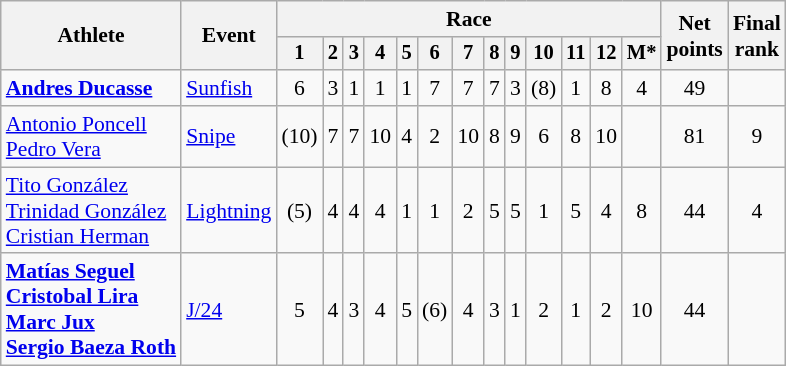<table class="wikitable" style="font-size:90%">
<tr>
<th rowspan=2>Athlete</th>
<th rowspan=2>Event</th>
<th colspan=13>Race</th>
<th rowspan=2>Net<br>points</th>
<th rowspan=2>Final<br>rank</th>
</tr>
<tr style="font-size:95%">
<th>1</th>
<th>2</th>
<th>3</th>
<th>4</th>
<th>5</th>
<th>6</th>
<th>7</th>
<th>8</th>
<th>9</th>
<th>10</th>
<th>11</th>
<th>12</th>
<th>M*</th>
</tr>
<tr align=center>
<td align=left><strong><a href='#'>Andres Ducasse</a></strong></td>
<td align=left><a href='#'>Sunfish</a></td>
<td>6</td>
<td>3</td>
<td>1</td>
<td>1</td>
<td>1</td>
<td>7</td>
<td>7</td>
<td>7</td>
<td>3</td>
<td>(8)</td>
<td>1</td>
<td>8</td>
<td>4</td>
<td>49</td>
<td></td>
</tr>
<tr align=center>
<td align=left><a href='#'>Antonio Poncell</a><br><a href='#'>Pedro Vera</a></td>
<td align=left><a href='#'>Snipe</a></td>
<td>(10)</td>
<td>7</td>
<td>7</td>
<td>10</td>
<td>4</td>
<td>2</td>
<td>10</td>
<td>8</td>
<td>9</td>
<td>6</td>
<td>8</td>
<td>10</td>
<td></td>
<td>81</td>
<td>9</td>
</tr>
<tr align=center>
<td align=left><a href='#'>Tito González</a><br><a href='#'>Trinidad González</a><br><a href='#'>Cristian Herman</a></td>
<td align=left><a href='#'>Lightning</a></td>
<td>(5)</td>
<td>4</td>
<td>4</td>
<td>4</td>
<td>1</td>
<td>1</td>
<td>2</td>
<td>5</td>
<td>5</td>
<td>1</td>
<td>5</td>
<td>4</td>
<td>8</td>
<td>44</td>
<td>4</td>
</tr>
<tr align=center>
<td align=left><strong><a href='#'>Matías Seguel</a><br><a href='#'>Cristobal Lira</a><br><a href='#'>Marc Jux</a><br><a href='#'>Sergio Baeza Roth</a></strong></td>
<td align=left><a href='#'>J/24</a></td>
<td>5</td>
<td>4</td>
<td>3</td>
<td>4</td>
<td>5</td>
<td>(6)</td>
<td>4</td>
<td>3</td>
<td>1</td>
<td>2</td>
<td>1</td>
<td>2</td>
<td>10</td>
<td>44</td>
<td></td>
</tr>
</table>
